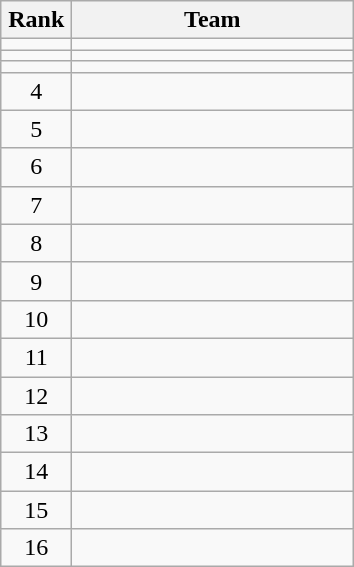<table class="wikitable" style="text-align: center;">
<tr>
<th width=40>Rank</th>
<th width=180>Team</th>
</tr>
<tr align=center>
<td></td>
<td style="text-align:left;"></td>
</tr>
<tr align=center>
<td></td>
<td style="text-align:left;"></td>
</tr>
<tr align=center>
<td></td>
<td style="text-align:left;"></td>
</tr>
<tr align=center>
<td>4</td>
<td style="text-align:left;"></td>
</tr>
<tr align=center>
<td>5</td>
<td style="text-align:left;"></td>
</tr>
<tr align=center>
<td>6</td>
<td style="text-align:left;"></td>
</tr>
<tr align=center>
<td>7</td>
<td style="text-align:left;"></td>
</tr>
<tr align=center>
<td>8</td>
<td style="text-align:left;"></td>
</tr>
<tr align=center>
<td>9</td>
<td style="text-align:left;"></td>
</tr>
<tr align=center>
<td>10</td>
<td style="text-align:left;"></td>
</tr>
<tr align=center>
<td>11</td>
<td style="text-align:left;"></td>
</tr>
<tr align=center>
<td>12</td>
<td style="text-align:left;"></td>
</tr>
<tr align=center>
<td>13</td>
<td style="text-align:left;"></td>
</tr>
<tr align=center>
<td>14</td>
<td style="text-align:left;"></td>
</tr>
<tr align=center>
<td>15</td>
<td style="text-align:left;"></td>
</tr>
<tr align=center>
<td>16</td>
<td style="text-align:left;"></td>
</tr>
</table>
